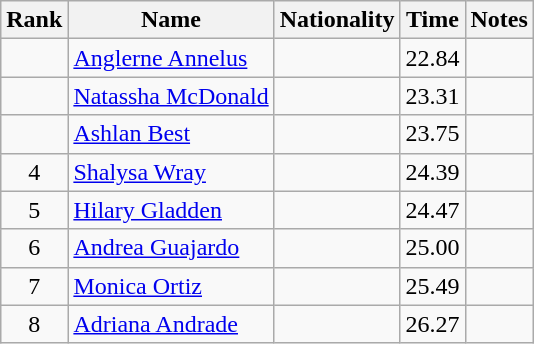<table class="wikitable sortable" style="text-align:center">
<tr>
<th>Rank</th>
<th>Name</th>
<th>Nationality</th>
<th>Time</th>
<th>Notes</th>
</tr>
<tr>
<td></td>
<td align=left><a href='#'>Anglerne Annelus</a></td>
<td align=left></td>
<td>22.84</td>
<td></td>
</tr>
<tr>
<td></td>
<td align=left><a href='#'>Natassha McDonald</a></td>
<td align=left></td>
<td>23.31</td>
<td></td>
</tr>
<tr>
<td></td>
<td align=left><a href='#'>Ashlan Best</a></td>
<td align=left></td>
<td>23.75</td>
<td></td>
</tr>
<tr>
<td>4</td>
<td align=left><a href='#'>Shalysa Wray</a></td>
<td align=left></td>
<td>24.39</td>
<td></td>
</tr>
<tr>
<td>5</td>
<td align=left><a href='#'>Hilary Gladden</a></td>
<td align=left></td>
<td>24.47</td>
<td></td>
</tr>
<tr>
<td>6</td>
<td align=left><a href='#'>Andrea Guajardo</a></td>
<td align=left></td>
<td>25.00</td>
<td></td>
</tr>
<tr>
<td>7</td>
<td align=left><a href='#'>Monica Ortiz</a></td>
<td align=left></td>
<td>25.49</td>
<td></td>
</tr>
<tr>
<td>8</td>
<td align=left><a href='#'>Adriana Andrade</a></td>
<td align=left></td>
<td>26.27</td>
<td></td>
</tr>
</table>
